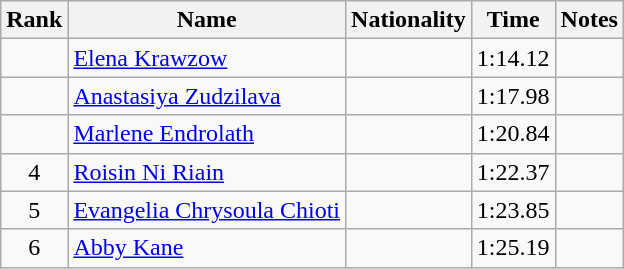<table class="wikitable sortable" style="text-align:center">
<tr>
<th>Rank</th>
<th>Name</th>
<th>Nationality</th>
<th>Time</th>
<th>Notes</th>
</tr>
<tr>
<td></td>
<td align=left><a href='#'>Elena Krawzow</a></td>
<td align=left></td>
<td>1:14.12</td>
<td></td>
</tr>
<tr>
<td></td>
<td align=left><a href='#'>Anastasiya Zudzilava</a></td>
<td align=left></td>
<td>1:17.98</td>
<td></td>
</tr>
<tr>
<td></td>
<td align=left><a href='#'>Marlene Endrolath</a></td>
<td align=left></td>
<td>1:20.84</td>
<td></td>
</tr>
<tr>
<td>4</td>
<td align=left><a href='#'>Roisin Ni Riain</a></td>
<td align=left></td>
<td>1:22.37</td>
<td></td>
</tr>
<tr>
<td>5</td>
<td align=left><a href='#'>Evangelia Chrysoula Chioti</a></td>
<td align=left></td>
<td>1:23.85</td>
<td></td>
</tr>
<tr>
<td>6</td>
<td align=left><a href='#'>Abby Kane</a></td>
<td align=left></td>
<td>1:25.19</td>
<td></td>
</tr>
</table>
